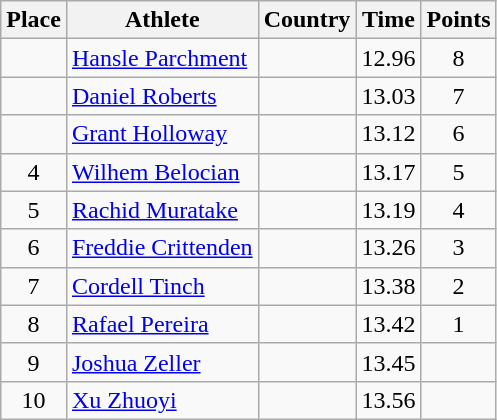<table class="wikitable">
<tr>
<th>Place</th>
<th>Athlete</th>
<th>Country</th>
<th>Time</th>
<th>Points</th>
</tr>
<tr>
<td align=center></td>
<td><a href='#'>Hansle Parchment</a></td>
<td></td>
<td>12.96</td>
<td align=center>8</td>
</tr>
<tr>
<td align=center></td>
<td><a href='#'>Daniel Roberts</a></td>
<td></td>
<td>13.03</td>
<td align=center>7</td>
</tr>
<tr>
<td align=center></td>
<td><a href='#'>Grant Holloway</a></td>
<td></td>
<td>13.12</td>
<td align=center>6</td>
</tr>
<tr>
<td align=center>4</td>
<td><a href='#'>Wilhem Belocian</a></td>
<td></td>
<td>13.17</td>
<td align=center>5</td>
</tr>
<tr>
<td align=center>5</td>
<td><a href='#'>Rachid Muratake</a></td>
<td></td>
<td>13.19</td>
<td align=center>4</td>
</tr>
<tr>
<td align=center>6</td>
<td><a href='#'>Freddie Crittenden</a></td>
<td></td>
<td>13.26</td>
<td align=center>3</td>
</tr>
<tr>
<td align=center>7</td>
<td><a href='#'>Cordell Tinch</a></td>
<td></td>
<td>13.38</td>
<td align=center>2</td>
</tr>
<tr>
<td align=center>8</td>
<td><a href='#'>Rafael Pereira</a></td>
<td></td>
<td>13.42</td>
<td align=center>1</td>
</tr>
<tr>
<td align=center>9</td>
<td><a href='#'>Joshua Zeller</a></td>
<td></td>
<td>13.45</td>
<td align=center></td>
</tr>
<tr>
<td align=center>10</td>
<td><a href='#'>Xu Zhuoyi</a></td>
<td></td>
<td>13.56</td>
<td align=center></td>
</tr>
</table>
